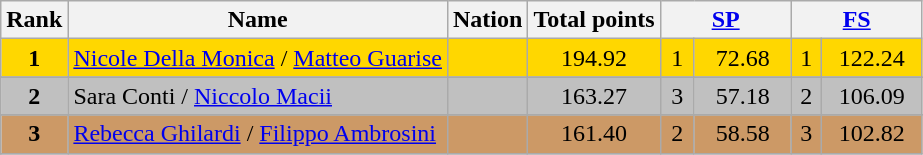<table class="wikitable sortable">
<tr>
<th>Rank</th>
<th>Name</th>
<th>Nation</th>
<th>Total points</th>
<th colspan="2" width="80px"><a href='#'>SP</a></th>
<th colspan="2" width="80px"><a href='#'>FS</a></th>
</tr>
<tr bgcolor="gold">
<td align="center"><strong>1</strong></td>
<td><a href='#'>Nicole Della Monica</a> / <a href='#'>Matteo Guarise</a></td>
<td></td>
<td align="center">194.92</td>
<td align="center">1</td>
<td align="center">72.68</td>
<td align="center">1</td>
<td align="center">122.24</td>
</tr>
<tr>
</tr>
<tr bgcolor="silver">
<td align="center"><strong>2</strong></td>
<td>Sara Conti / <a href='#'>Niccolo Macii</a></td>
<td></td>
<td align="center">163.27</td>
<td align="center">3</td>
<td align="center">57.18</td>
<td align="center">2</td>
<td align="center">106.09</td>
</tr>
<tr>
</tr>
<tr bgcolor="cc9966">
<td align="center"><strong>3</strong></td>
<td><a href='#'>Rebecca Ghilardi</a> / <a href='#'>Filippo Ambrosini</a></td>
<td></td>
<td align="center">161.40</td>
<td align="center">2</td>
<td align="center">58.58</td>
<td align="center">3</td>
<td align="center">102.82</td>
</tr>
<tr>
</tr>
</table>
